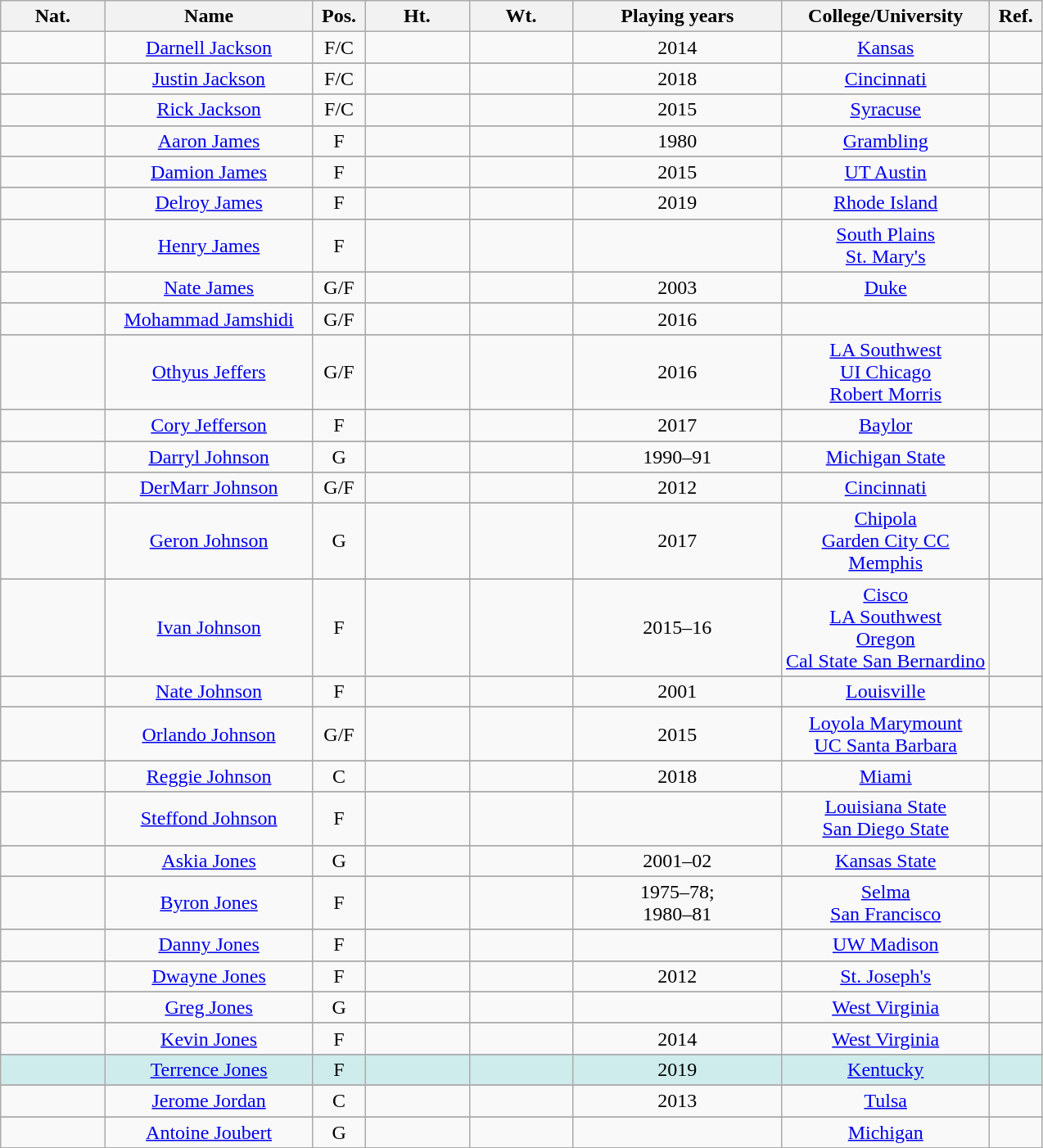<table class="wikitable" style="text-align:center;">
<tr>
<th scope="col" width="10%">Nat.</th>
<th scope="col" width="20%">Name</th>
<th scope="col" width="5%">Pos.</th>
<th scope="col" width="10%">Ht.</th>
<th scope="col" width="10%">Wt.</th>
<th scope="col" width="20%">Playing years</th>
<th scope="col" width="20%">College/University</th>
<th scope="col" width="5%">Ref.</th>
</tr>
<tr>
<td></td>
<td><a href='#'>Darnell Jackson</a></td>
<td>F/C</td>
<td></td>
<td></td>
<td>2014</td>
<td><a href='#'>Kansas</a></td>
<td></td>
</tr>
<tr>
</tr>
<tr>
<td></td>
<td><a href='#'>Justin Jackson</a></td>
<td>F/C</td>
<td></td>
<td></td>
<td>2018</td>
<td><a href='#'>Cincinnati</a></td>
<td></td>
</tr>
<tr>
</tr>
<tr>
<td></td>
<td><a href='#'>Rick Jackson</a></td>
<td>F/C</td>
<td></td>
<td></td>
<td>2015</td>
<td><a href='#'>Syracuse</a></td>
<td></td>
</tr>
<tr>
</tr>
<tr>
<td></td>
<td><a href='#'>Aaron James</a></td>
<td>F</td>
<td></td>
<td></td>
<td>1980</td>
<td><a href='#'>Grambling</a></td>
<td></td>
</tr>
<tr>
</tr>
<tr>
<td></td>
<td><a href='#'>Damion James</a></td>
<td>F</td>
<td></td>
<td></td>
<td>2015</td>
<td><a href='#'>UT Austin</a></td>
<td></td>
</tr>
<tr>
</tr>
<tr>
<td><br></td>
<td><a href='#'>Delroy James</a></td>
<td>F</td>
<td></td>
<td></td>
<td>2019</td>
<td><a href='#'>Rhode Island</a></td>
<td></td>
</tr>
<tr>
</tr>
<tr>
<td></td>
<td><a href='#'>Henry James</a></td>
<td>F</td>
<td></td>
<td></td>
<td></td>
<td><a href='#'>South Plains</a><br><a href='#'>St. Mary's</a></td>
<td></td>
</tr>
<tr>
</tr>
<tr>
<td></td>
<td><a href='#'>Nate James</a></td>
<td>G/F</td>
<td></td>
<td></td>
<td>2003</td>
<td><a href='#'>Duke</a></td>
<td></td>
</tr>
<tr>
</tr>
<tr>
<td></td>
<td><a href='#'>Mohammad Jamshidi</a></td>
<td>G/F</td>
<td></td>
<td></td>
<td>2016</td>
<td></td>
<td></td>
</tr>
<tr>
</tr>
<tr>
<td></td>
<td><a href='#'>Othyus Jeffers</a></td>
<td>G/F</td>
<td></td>
<td></td>
<td>2016</td>
<td><a href='#'>LA Southwest</a><br><a href='#'>UI Chicago</a><br><a href='#'>Robert Morris</a></td>
<td></td>
</tr>
<tr>
</tr>
<tr>
<td></td>
<td><a href='#'>Cory Jefferson</a></td>
<td>F</td>
<td></td>
<td></td>
<td>2017</td>
<td><a href='#'>Baylor</a></td>
<td></td>
</tr>
<tr>
</tr>
<tr>
<td></td>
<td><a href='#'>Darryl Johnson</a></td>
<td>G</td>
<td></td>
<td></td>
<td>1990–91</td>
<td><a href='#'>Michigan State</a></td>
<td></td>
</tr>
<tr>
</tr>
<tr>
<td></td>
<td><a href='#'>DerMarr Johnson</a></td>
<td>G/F</td>
<td></td>
<td></td>
<td>2012</td>
<td><a href='#'>Cincinnati</a></td>
<td></td>
</tr>
<tr>
</tr>
<tr>
<td></td>
<td><a href='#'>Geron Johnson</a></td>
<td>G</td>
<td></td>
<td></td>
<td>2017</td>
<td><a href='#'>Chipola</a><br><a href='#'>Garden City CC</a><br><a href='#'>Memphis</a></td>
<td></td>
</tr>
<tr>
</tr>
<tr>
<td></td>
<td><a href='#'>Ivan Johnson</a></td>
<td>F</td>
<td></td>
<td></td>
<td>2015–16</td>
<td><a href='#'>Cisco</a><br><a href='#'>LA Southwest</a><br><a href='#'>Oregon</a><br><a href='#'>Cal State San Bernardino</a></td>
<td></td>
</tr>
<tr>
</tr>
<tr>
<td></td>
<td><a href='#'>Nate Johnson</a></td>
<td>F</td>
<td></td>
<td></td>
<td>2001</td>
<td><a href='#'>Louisville</a></td>
<td></td>
</tr>
<tr>
</tr>
<tr>
<td></td>
<td><a href='#'>Orlando Johnson</a></td>
<td>G/F</td>
<td></td>
<td></td>
<td>2015</td>
<td><a href='#'>Loyola Marymount</a><br><a href='#'>UC Santa Barbara</a></td>
<td></td>
</tr>
<tr>
</tr>
<tr>
<td></td>
<td><a href='#'>Reggie Johnson</a></td>
<td>C</td>
<td></td>
<td></td>
<td>2018</td>
<td><a href='#'>Miami</a></td>
<td></td>
</tr>
<tr>
</tr>
<tr>
<td></td>
<td><a href='#'>Steffond Johnson</a></td>
<td>F</td>
<td></td>
<td></td>
<td></td>
<td><a href='#'>Louisiana State</a><br><a href='#'>San Diego State</a></td>
<td></td>
</tr>
<tr>
</tr>
<tr>
<td> </td>
<td><a href='#'>Askia Jones</a></td>
<td>G</td>
<td></td>
<td></td>
<td>2001–02</td>
<td><a href='#'>Kansas State</a></td>
<td></td>
</tr>
<tr>
</tr>
<tr>
<td></td>
<td><a href='#'>Byron Jones</a></td>
<td>F</td>
<td></td>
<td></td>
<td>1975–78;<br>1980–81</td>
<td><a href='#'>Selma</a> <br><a href='#'>San Francisco</a></td>
<td></td>
</tr>
<tr>
</tr>
<tr>
<td></td>
<td><a href='#'>Danny Jones</a></td>
<td>F</td>
<td></td>
<td></td>
<td></td>
<td><a href='#'>UW Madison</a></td>
<td></td>
</tr>
<tr>
</tr>
<tr>
<td></td>
<td><a href='#'>Dwayne Jones</a></td>
<td>F</td>
<td></td>
<td></td>
<td>2012</td>
<td><a href='#'>St. Joseph's</a></td>
<td></td>
</tr>
<tr>
</tr>
<tr>
<td></td>
<td><a href='#'>Greg Jones</a></td>
<td>G</td>
<td></td>
<td></td>
<td></td>
<td><a href='#'>West Virginia</a></td>
<td></td>
</tr>
<tr>
</tr>
<tr>
<td></td>
<td><a href='#'>Kevin Jones</a></td>
<td>F</td>
<td></td>
<td></td>
<td>2014</td>
<td><a href='#'>West Virginia</a></td>
<td></td>
</tr>
<tr>
</tr>
<tr align="center" bgcolor="#CFECEC" width="20">
<td></td>
<td><a href='#'>Terrence Jones</a></td>
<td>F</td>
<td></td>
<td></td>
<td>2019</td>
<td><a href='#'>Kentucky</a></td>
<td></td>
</tr>
<tr>
</tr>
<tr>
<td></td>
<td><a href='#'>Jerome Jordan</a></td>
<td>C</td>
<td></td>
<td></td>
<td>2013</td>
<td><a href='#'>Tulsa</a></td>
<td></td>
</tr>
<tr>
</tr>
<tr>
<td></td>
<td><a href='#'>Antoine Joubert</a></td>
<td>G</td>
<td></td>
<td></td>
<td></td>
<td><a href='#'>Michigan</a></td>
<td></td>
</tr>
<tr>
</tr>
</table>
